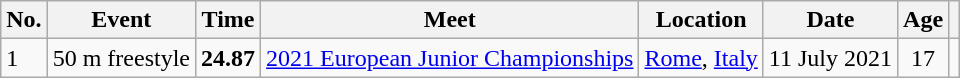<table class="wikitable">
<tr>
<th>No.</th>
<th>Event</th>
<th>Time</th>
<th>Meet</th>
<th>Location</th>
<th>Date</th>
<th>Age</th>
<th></th>
</tr>
<tr>
<td>1</td>
<td>50 m freestyle</td>
<td style="text-align:center;"><strong>24.87</strong></td>
<td><a href='#'>2021 European Junior Championships</a></td>
<td><a href='#'>Rome</a>, <a href='#'>Italy</a></td>
<td>11 July 2021</td>
<td style="text-align:center;">17</td>
<td style="text-align:center;"></td>
</tr>
</table>
